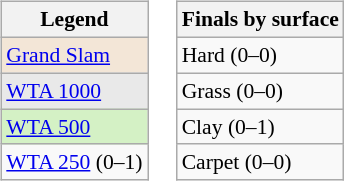<table>
<tr valign=top>
<td><br><table class="wikitable" style="font-size:90%;">
<tr>
<th>Legend</th>
</tr>
<tr>
<td style="background:#f3e6d7;"><a href='#'>Grand Slam</a></td>
</tr>
<tr>
<td style="background:#e9e9e9;"><a href='#'>WTA 1000</a></td>
</tr>
<tr>
<td style="background:#d4f1c5;"><a href='#'>WTA 500</a></td>
</tr>
<tr>
<td><a href='#'>WTA 250</a> (0–1)</td>
</tr>
</table>
</td>
<td><br><table class="wikitable" style="font-size:90%;">
<tr>
<th>Finals by surface</th>
</tr>
<tr>
<td>Hard (0–0)</td>
</tr>
<tr>
<td>Grass (0–0)</td>
</tr>
<tr>
<td>Clay (0–1)</td>
</tr>
<tr>
<td>Carpet (0–0)</td>
</tr>
</table>
</td>
</tr>
</table>
